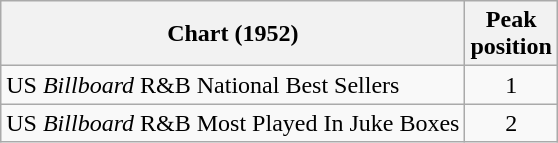<table class="wikitable">
<tr>
<th>Chart (1952)</th>
<th>Peak<br>position</th>
</tr>
<tr>
<td>US <em>Billboard</em> R&B National Best Sellers</td>
<td align="center">1</td>
</tr>
<tr>
<td>US <em>Billboard</em> R&B Most Played In Juke Boxes</td>
<td align="center">2</td>
</tr>
</table>
